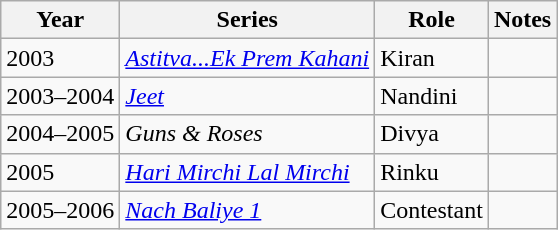<table class="wikitable sortable">
<tr>
<th scope="col">Year</th>
<th scope="col">Series</th>
<th scope="col">Role</th>
<th scope="col" class="unsortable">Notes</th>
</tr>
<tr>
<td>2003</td>
<td><em><a href='#'>Astitva...Ek Prem Kahani</a></em></td>
<td>Kiran</td>
<td></td>
</tr>
<tr>
<td>2003–2004</td>
<td><em><a href='#'>Jeet</a></em></td>
<td>Nandini</td>
<td></td>
</tr>
<tr>
<td>2004–2005</td>
<td><em>Guns & Roses</em></td>
<td>Divya</td>
<td></td>
</tr>
<tr>
<td>2005</td>
<td><em><a href='#'>Hari Mirchi Lal Mirchi</a></em></td>
<td>Rinku</td>
<td></td>
</tr>
<tr>
<td>2005–2006</td>
<td><em><a href='#'>Nach Baliye 1</a></em></td>
<td>Contestant</td>
<td></td>
</tr>
</table>
